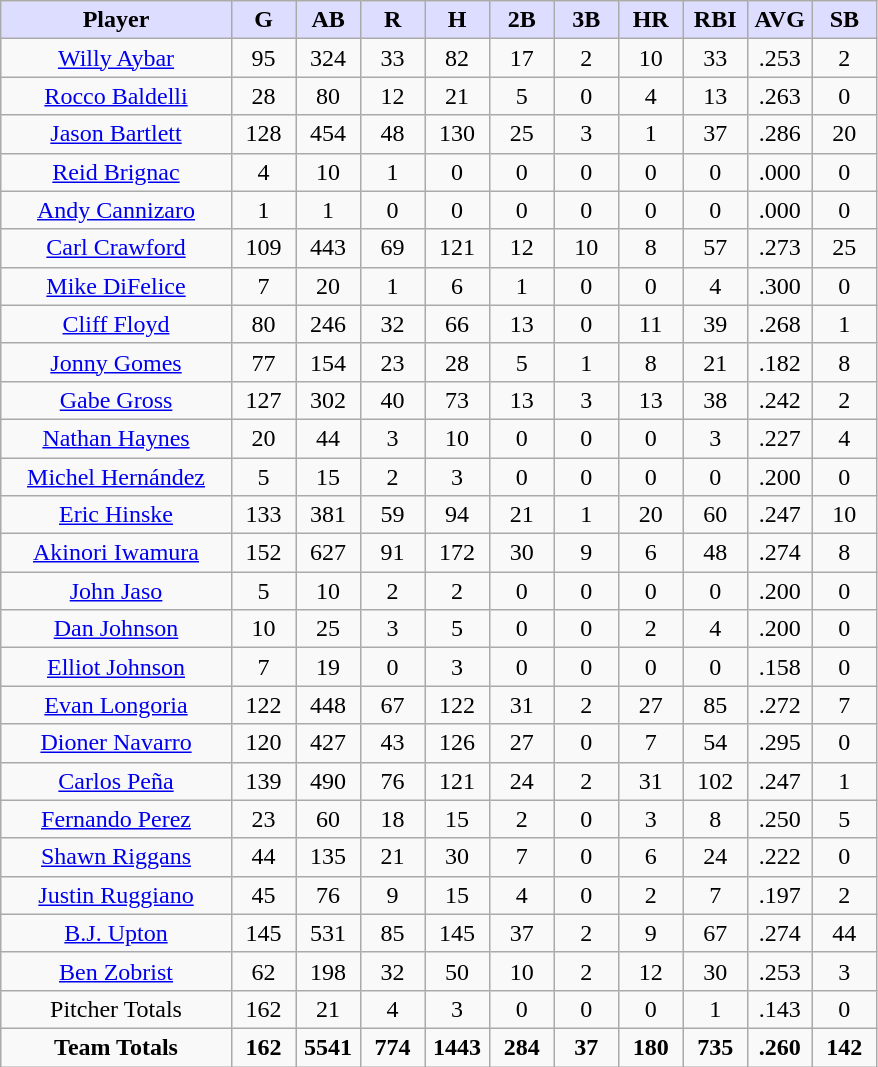<table class="wikitable sortable">
<tr>
<th style="background:#ddf; width:25%">Player</th>
<th style="background:#ddf; width:7%">G</th>
<th style="background:#ddf; width:7%">AB</th>
<th style="background:#ddf; width:7%">R</th>
<th style="background:#ddf; width:7%">H</th>
<th style="background:#ddf; width:7%">2B</th>
<th style="background:#ddf; width:7%">3B</th>
<th style="background:#ddf; width:7%">HR</th>
<th style="background:#ddf; width:7%">RBI</th>
<th style="background:#ddf; width:7%">AVG</th>
<th style="background:#ddf; width:7%">SB</th>
</tr>
<tr align=center>
<td><a href='#'>Willy Aybar</a></td>
<td>95</td>
<td>324</td>
<td>33</td>
<td>82</td>
<td>17</td>
<td>2</td>
<td>10</td>
<td>33</td>
<td>.253</td>
<td>2</td>
</tr>
<tr align=center>
<td><a href='#'>Rocco Baldelli</a></td>
<td>28</td>
<td>80</td>
<td>12</td>
<td>21</td>
<td>5</td>
<td>0</td>
<td>4</td>
<td>13</td>
<td>.263</td>
<td>0</td>
</tr>
<tr align=center>
<td><a href='#'>Jason Bartlett</a></td>
<td>128</td>
<td>454</td>
<td>48</td>
<td>130</td>
<td>25</td>
<td>3</td>
<td>1</td>
<td>37</td>
<td>.286</td>
<td>20</td>
</tr>
<tr align=center>
<td><a href='#'>Reid Brignac</a></td>
<td>4</td>
<td>10</td>
<td>1</td>
<td>0</td>
<td>0</td>
<td>0</td>
<td>0</td>
<td>0</td>
<td>.000</td>
<td>0</td>
</tr>
<tr align=center>
<td><a href='#'>Andy Cannizaro</a></td>
<td>1</td>
<td>1</td>
<td>0</td>
<td>0</td>
<td>0</td>
<td>0</td>
<td>0</td>
<td>0</td>
<td>.000</td>
<td>0</td>
</tr>
<tr align=center>
<td><a href='#'>Carl Crawford</a></td>
<td>109</td>
<td>443</td>
<td>69</td>
<td>121</td>
<td>12</td>
<td>10</td>
<td>8</td>
<td>57</td>
<td>.273</td>
<td>25</td>
</tr>
<tr align=center>
<td><a href='#'>Mike DiFelice</a></td>
<td>7</td>
<td>20</td>
<td>1</td>
<td>6</td>
<td>1</td>
<td>0</td>
<td>0</td>
<td>4</td>
<td>.300</td>
<td>0</td>
</tr>
<tr align=center>
<td><a href='#'>Cliff Floyd</a></td>
<td>80</td>
<td>246</td>
<td>32</td>
<td>66</td>
<td>13</td>
<td>0</td>
<td>11</td>
<td>39</td>
<td>.268</td>
<td>1</td>
</tr>
<tr align=center>
<td><a href='#'>Jonny Gomes</a></td>
<td>77</td>
<td>154</td>
<td>23</td>
<td>28</td>
<td>5</td>
<td>1</td>
<td>8</td>
<td>21</td>
<td>.182</td>
<td>8</td>
</tr>
<tr align=center>
<td><a href='#'>Gabe Gross</a></td>
<td>127</td>
<td>302</td>
<td>40</td>
<td>73</td>
<td>13</td>
<td>3</td>
<td>13</td>
<td>38</td>
<td>.242</td>
<td>2</td>
</tr>
<tr align=center>
<td><a href='#'>Nathan Haynes</a></td>
<td>20</td>
<td>44</td>
<td>3</td>
<td>10</td>
<td>0</td>
<td>0</td>
<td>0</td>
<td>3</td>
<td>.227</td>
<td>4</td>
</tr>
<tr align=center>
<td><a href='#'>Michel Hernández</a></td>
<td>5</td>
<td>15</td>
<td>2</td>
<td>3</td>
<td>0</td>
<td>0</td>
<td>0</td>
<td>0</td>
<td>.200</td>
<td>0</td>
</tr>
<tr align=center>
<td><a href='#'>Eric Hinske</a></td>
<td>133</td>
<td>381</td>
<td>59</td>
<td>94</td>
<td>21</td>
<td>1</td>
<td>20</td>
<td>60</td>
<td>.247</td>
<td>10</td>
</tr>
<tr align=center>
<td><a href='#'>Akinori Iwamura</a></td>
<td>152</td>
<td>627</td>
<td>91</td>
<td>172</td>
<td>30</td>
<td>9</td>
<td>6</td>
<td>48</td>
<td>.274</td>
<td>8</td>
</tr>
<tr align=center>
<td><a href='#'>John Jaso</a></td>
<td>5</td>
<td>10</td>
<td>2</td>
<td>2</td>
<td>0</td>
<td>0</td>
<td>0</td>
<td>0</td>
<td>.200</td>
<td>0</td>
</tr>
<tr align=center>
<td><a href='#'>Dan Johnson</a></td>
<td>10</td>
<td>25</td>
<td>3</td>
<td>5</td>
<td>0</td>
<td>0</td>
<td>2</td>
<td>4</td>
<td>.200</td>
<td>0</td>
</tr>
<tr align=center>
<td><a href='#'>Elliot Johnson</a></td>
<td>7</td>
<td>19</td>
<td>0</td>
<td>3</td>
<td>0</td>
<td>0</td>
<td>0</td>
<td>0</td>
<td>.158</td>
<td>0</td>
</tr>
<tr align=center>
<td><a href='#'>Evan Longoria</a></td>
<td>122</td>
<td>448</td>
<td>67</td>
<td>122</td>
<td>31</td>
<td>2</td>
<td>27</td>
<td>85</td>
<td>.272</td>
<td>7</td>
</tr>
<tr align=center>
<td><a href='#'>Dioner Navarro</a></td>
<td>120</td>
<td>427</td>
<td>43</td>
<td>126</td>
<td>27</td>
<td>0</td>
<td>7</td>
<td>54</td>
<td>.295</td>
<td>0</td>
</tr>
<tr align=center>
<td><a href='#'>Carlos Peña</a></td>
<td>139</td>
<td>490</td>
<td>76</td>
<td>121</td>
<td>24</td>
<td>2</td>
<td>31</td>
<td>102</td>
<td>.247</td>
<td>1</td>
</tr>
<tr align=center>
<td><a href='#'>Fernando Perez</a></td>
<td>23</td>
<td>60</td>
<td>18</td>
<td>15</td>
<td>2</td>
<td>0</td>
<td>3</td>
<td>8</td>
<td>.250</td>
<td>5</td>
</tr>
<tr align=center>
<td><a href='#'>Shawn Riggans</a></td>
<td>44</td>
<td>135</td>
<td>21</td>
<td>30</td>
<td>7</td>
<td>0</td>
<td>6</td>
<td>24</td>
<td>.222</td>
<td>0</td>
</tr>
<tr align=center>
<td><a href='#'>Justin Ruggiano</a></td>
<td>45</td>
<td>76</td>
<td>9</td>
<td>15</td>
<td>4</td>
<td>0</td>
<td>2</td>
<td>7</td>
<td>.197</td>
<td>2</td>
</tr>
<tr align=center>
<td><a href='#'>B.J. Upton</a></td>
<td>145</td>
<td>531</td>
<td>85</td>
<td>145</td>
<td>37</td>
<td>2</td>
<td>9</td>
<td>67</td>
<td>.274</td>
<td>44</td>
</tr>
<tr align=center>
<td><a href='#'>Ben Zobrist</a></td>
<td>62</td>
<td>198</td>
<td>32</td>
<td>50</td>
<td>10</td>
<td>2</td>
<td>12</td>
<td>30</td>
<td>.253</td>
<td>3</td>
</tr>
<tr align=center>
<td>Pitcher Totals</td>
<td>162</td>
<td>21</td>
<td>4</td>
<td>3</td>
<td>0</td>
<td>0</td>
<td>0</td>
<td>1</td>
<td>.143</td>
<td>0</td>
</tr>
<tr align=center>
<td><strong>Team Totals</strong></td>
<td><strong>162</strong></td>
<td><strong>5541</strong></td>
<td><strong>774</strong></td>
<td><strong>1443</strong></td>
<td><strong>284</strong></td>
<td><strong>37</strong></td>
<td><strong>180</strong></td>
<td><strong>735</strong></td>
<td><strong>.260</strong></td>
<td><strong>142</strong></td>
</tr>
</table>
